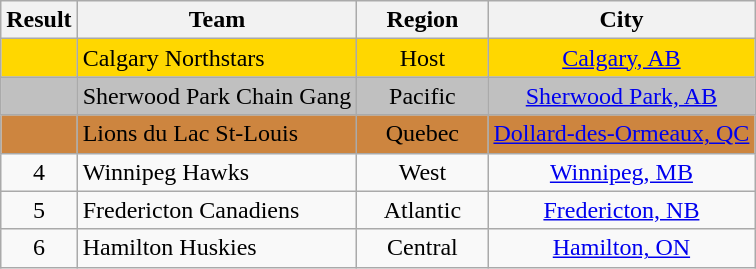<table class="wikitable" style="text-align: center;">
<tr>
<th width=20>Result</th>
<th>Team</th>
<th width=80>Region</th>
<th>City</th>
</tr>
<tr align="center" bgcolor=gold>
<td></td>
<td align="left">Calgary Northstars</td>
<td>Host</td>
<td><a href='#'>Calgary, AB</a></td>
</tr>
<tr align="center" bgcolor=silver>
<td></td>
<td align="left">Sherwood Park Chain Gang</td>
<td>Pacific</td>
<td><a href='#'>Sherwood Park, AB</a></td>
</tr>
<tr align="center" bgcolor=Peru>
<td></td>
<td align="left">Lions du Lac St-Louis</td>
<td>Quebec</td>
<td><a href='#'>Dollard-des-Ormeaux, QC</a></td>
</tr>
<tr>
<td>4</td>
<td align="left">Winnipeg Hawks</td>
<td>West</td>
<td><a href='#'>Winnipeg, MB</a></td>
</tr>
<tr>
<td>5</td>
<td align="left">Fredericton Canadiens</td>
<td>Atlantic</td>
<td><a href='#'>Fredericton, NB</a></td>
</tr>
<tr>
<td>6</td>
<td align="left">Hamilton Huskies</td>
<td>Central</td>
<td><a href='#'>Hamilton, ON</a></td>
</tr>
</table>
